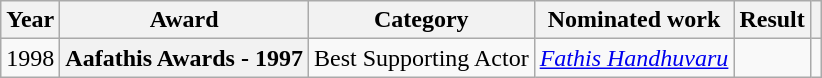<table class="wikitable plainrowheaders sortable">
<tr>
<th scope="col">Year</th>
<th scope="col">Award</th>
<th scope="col">Category</th>
<th scope="col">Nominated work</th>
<th scope="col">Result</th>
<th scope="col" class="unsortable"></th>
</tr>
<tr>
<td>1998</td>
<th scope="row">Aafathis Awards - 1997</th>
<td>Best Supporting Actor</td>
<td><em><a href='#'>Fathis Handhuvaru</a></em></td>
<td></td>
<td style="text-align:center;"></td>
</tr>
</table>
